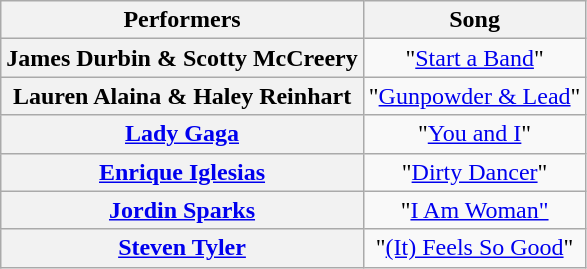<table class="wikitable" style="text-align:center;">
<tr>
<th scope="col">Performers</th>
<th scope="col">Song</th>
</tr>
<tr>
<th scope="row">James Durbin & Scotty McCreery</th>
<td>"<a href='#'>Start a Band</a>"</td>
</tr>
<tr>
<th scope="row">Lauren Alaina & Haley Reinhart</th>
<td>"<a href='#'>Gunpowder & Lead</a>"</td>
</tr>
<tr>
<th scope="row"><a href='#'>Lady Gaga</a></th>
<td>"<a href='#'>You and I</a>"</td>
</tr>
<tr>
<th scope="row"><a href='#'>Enrique Iglesias</a></th>
<td>"<a href='#'>Dirty Dancer</a>"</td>
</tr>
<tr>
<th scope="row"><a href='#'>Jordin Sparks</a></th>
<td>"<a href='#'>I Am Woman"</a></td>
</tr>
<tr>
<th scope="row"><a href='#'>Steven Tyler</a></th>
<td>"<a href='#'>(It) Feels So Good</a>"</td>
</tr>
</table>
